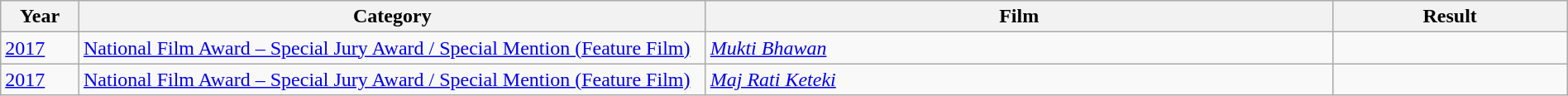<table class="wikitable" style="width:100%;">
<tr>
<th width=5%>Year</th>
<th style="width:40%;">Category</th>
<th style="width:40%;">Film</th>
<th style="width:15%;">Result</th>
</tr>
<tr>
<td><a href='#'>2017</a></td>
<td><a href='#'>National Film Award – Special Jury Award / Special Mention (Feature Film)</a></td>
<td><em><a href='#'>Mukti Bhawan</a></em></td>
<td></td>
</tr>
<tr>
<td><a href='#'>2017</a></td>
<td><a href='#'>National Film Award – Special Jury Award / Special Mention (Feature Film)</a></td>
<td><em><a href='#'>Maj Rati Keteki</a></em></td>
<td></td>
</tr>
</table>
